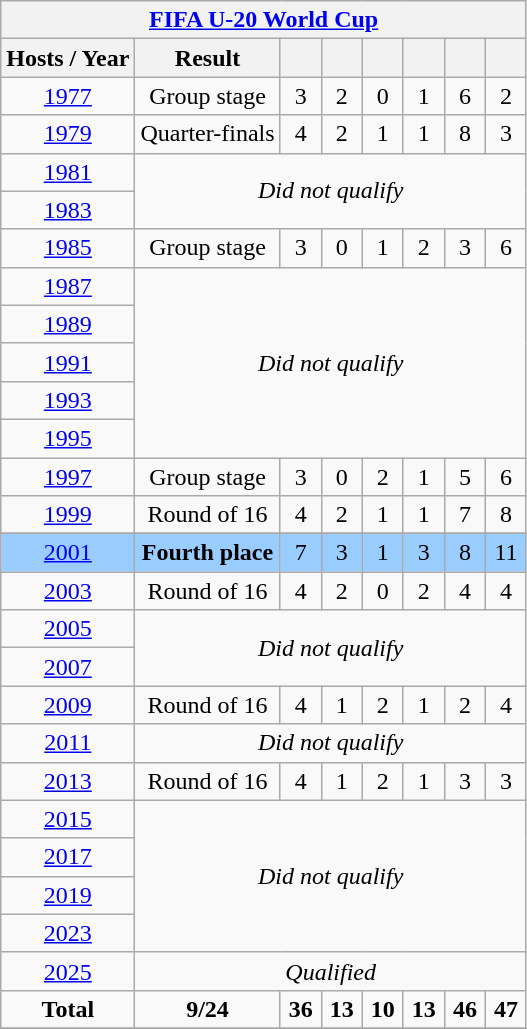<table class="wikitable" style="text-align: center;">
<tr>
<th colspan=9><a href='#'>FIFA U-20 World Cup</a></th>
</tr>
<tr>
<th>Hosts / Year</th>
<th>Result</th>
<th width=20></th>
<th width=20></th>
<th width=20></th>
<th width=20></th>
<th width=20></th>
<th width=20></th>
</tr>
<tr>
<td> <a href='#'>1977</a></td>
<td>Group stage</td>
<td>3</td>
<td>2</td>
<td>0</td>
<td>1</td>
<td>6</td>
<td>2</td>
</tr>
<tr>
<td> <a href='#'>1979</a></td>
<td>Quarter-finals</td>
<td>4</td>
<td>2</td>
<td>1</td>
<td>1</td>
<td>8</td>
<td>3</td>
</tr>
<tr>
<td> <a href='#'>1981</a></td>
<td rowspan=2 colspan=7><em>Did not qualify</em></td>
</tr>
<tr>
<td> <a href='#'>1983</a></td>
</tr>
<tr>
<td> <a href='#'>1985</a></td>
<td>Group stage</td>
<td>3</td>
<td>0</td>
<td>1</td>
<td>2</td>
<td>3</td>
<td>6</td>
</tr>
<tr>
<td> <a href='#'>1987</a></td>
<td rowspan=5 colspan=7><em>Did not qualify</em></td>
</tr>
<tr>
<td> <a href='#'>1989</a></td>
</tr>
<tr>
<td> <a href='#'>1991</a></td>
</tr>
<tr>
<td> <a href='#'>1993</a></td>
</tr>
<tr>
<td> <a href='#'>1995</a></td>
</tr>
<tr>
<td> <a href='#'>1997</a></td>
<td>Group stage</td>
<td>3</td>
<td>0</td>
<td>2</td>
<td>1</td>
<td>5</td>
<td>6</td>
</tr>
<tr>
<td> <a href='#'>1999</a></td>
<td>Round of 16</td>
<td>4</td>
<td>2</td>
<td>1</td>
<td>1</td>
<td>7</td>
<td>8</td>
</tr>
<tr>
</tr>
<tr style="background:#9acdff;">
<td> <a href='#'>2001</a></td>
<td><strong>Fourth place</strong></td>
<td>7</td>
<td>3</td>
<td>1</td>
<td>3</td>
<td>8</td>
<td>11</td>
</tr>
<tr>
<td> <a href='#'>2003</a></td>
<td>Round of 16</td>
<td>4</td>
<td>2</td>
<td>0</td>
<td>2</td>
<td>4</td>
<td>4</td>
</tr>
<tr>
<td> <a href='#'>2005</a></td>
<td rowspan=2 colspan=7><em>Did not qualify</em></td>
</tr>
<tr>
<td> <a href='#'>2007</a></td>
</tr>
<tr>
<td> <a href='#'>2009</a></td>
<td>Round of 16</td>
<td>4</td>
<td>1</td>
<td>2</td>
<td>1</td>
<td>2</td>
<td>4</td>
</tr>
<tr>
<td> <a href='#'>2011</a></td>
<td colspan=7><em>Did not qualify</em></td>
</tr>
<tr>
<td> <a href='#'>2013</a></td>
<td>Round of 16</td>
<td>4</td>
<td>1</td>
<td>2</td>
<td>1</td>
<td>3</td>
<td>3</td>
</tr>
<tr>
<td> <a href='#'>2015</a></td>
<td rowspan=4 colspan=7><em>Did not qualify</em></td>
</tr>
<tr>
<td> <a href='#'>2017</a></td>
</tr>
<tr>
<td> <a href='#'>2019</a></td>
</tr>
<tr>
<td> <a href='#'>2023</a></td>
</tr>
<tr>
<td> <a href='#'>2025</a></td>
<td colspan=7><em>Qualified</em></td>
</tr>
<tr>
<td><strong>Total</strong></td>
<td><strong>9/24</strong></td>
<td><strong>36</strong></td>
<td><strong>13</strong></td>
<td><strong>10</strong></td>
<td><strong>13</strong></td>
<td><strong>46</strong></td>
<td><strong>47</strong></td>
</tr>
<tr>
</tr>
</table>
